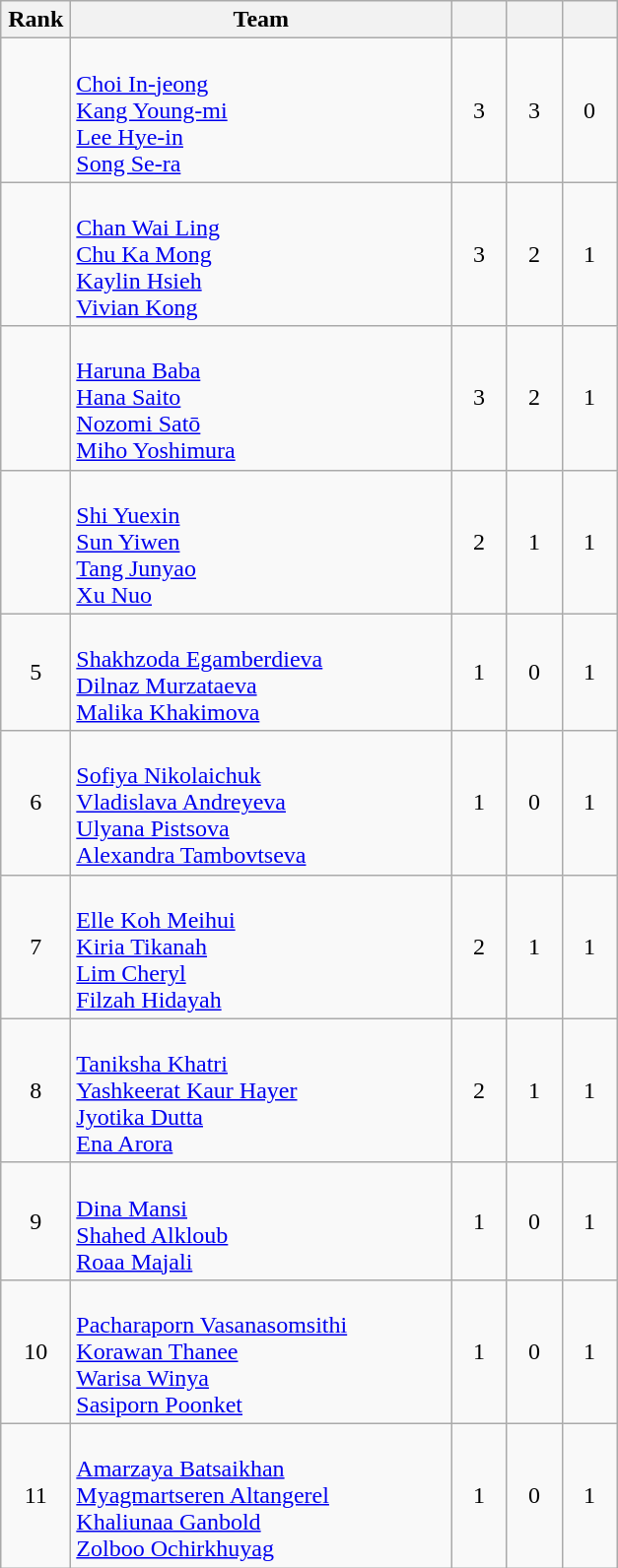<table class="wikitable" style="text-align: center;">
<tr>
<th width=40>Rank</th>
<th width=250>Team</th>
<th width=30></th>
<th width=30></th>
<th width=30></th>
</tr>
<tr>
<td></td>
<td align=left><br><a href='#'>Choi In-jeong</a><br><a href='#'>Kang Young-mi</a><br><a href='#'>Lee Hye-in</a><br><a href='#'>Song Se-ra</a></td>
<td>3</td>
<td>3</td>
<td>0</td>
</tr>
<tr>
<td></td>
<td align=left><br><a href='#'>Chan Wai Ling</a><br><a href='#'>Chu Ka Mong</a><br><a href='#'>Kaylin Hsieh</a><br><a href='#'>Vivian Kong</a></td>
<td>3</td>
<td>2</td>
<td>1</td>
</tr>
<tr>
<td></td>
<td align=left><br><a href='#'>Haruna Baba</a><br><a href='#'>Hana Saito</a><br><a href='#'>Nozomi Satō</a><br><a href='#'>Miho Yoshimura</a></td>
<td>3</td>
<td>2</td>
<td>1</td>
</tr>
<tr>
<td></td>
<td align=left><br><a href='#'>Shi Yuexin</a><br><a href='#'>Sun Yiwen</a><br><a href='#'>Tang Junyao</a><br><a href='#'>Xu Nuo</a></td>
<td>2</td>
<td>1</td>
<td>1</td>
</tr>
<tr>
<td>5</td>
<td align=left><br><a href='#'>Shakhzoda Egamberdieva</a><br><a href='#'>Dilnaz Murzataeva</a><br><a href='#'>Malika Khakimova</a></td>
<td>1</td>
<td>0</td>
<td>1</td>
</tr>
<tr>
<td>6</td>
<td align=left><br><a href='#'>Sofiya Nikolaichuk</a><br><a href='#'>Vladislava Andreyeva</a><br><a href='#'>Ulyana Pistsova</a><br><a href='#'>Alexandra Tambovtseva</a></td>
<td>1</td>
<td>0</td>
<td>1</td>
</tr>
<tr>
<td>7</td>
<td align=left><br><a href='#'>Elle Koh Meihui</a><br><a href='#'>Kiria Tikanah</a><br><a href='#'>Lim Cheryl</a> <br><a href='#'>Filzah Hidayah</a></td>
<td>2</td>
<td>1</td>
<td>1</td>
</tr>
<tr>
<td>8</td>
<td align=left><br><a href='#'>Taniksha Khatri</a><br><a href='#'>Yashkeerat Kaur Hayer</a><br><a href='#'>Jyotika Dutta</a><br><a href='#'>Ena Arora</a></td>
<td>2</td>
<td>1</td>
<td>1</td>
</tr>
<tr>
<td>9</td>
<td align=left><br><a href='#'>Dina Mansi</a><br><a href='#'>Shahed Alkloub</a><br><a href='#'>Roaa Majali</a></td>
<td>1</td>
<td>0</td>
<td>1</td>
</tr>
<tr>
<td>10</td>
<td align=left><br><a href='#'>Pacharaporn Vasanasomsithi</a><br><a href='#'>Korawan Thanee</a><br><a href='#'>Warisa Winya</a><br><a href='#'>Sasiporn Poonket</a></td>
<td>1</td>
<td>0</td>
<td>1</td>
</tr>
<tr>
<td>11</td>
<td align=left><br><a href='#'>Amarzaya Batsaikhan</a><br><a href='#'>Myagmartseren Altangerel</a><br><a href='#'>Khaliunaa Ganbold</a><br><a href='#'>Zolboo Ochirkhuyag</a></td>
<td>1</td>
<td>0</td>
<td>1</td>
</tr>
</table>
